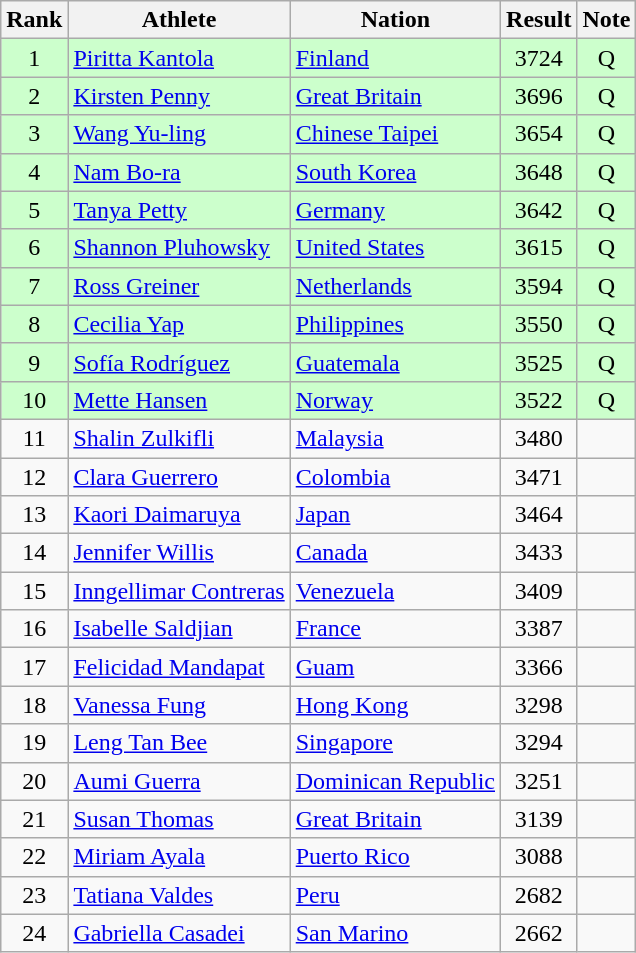<table class="wikitable sortable" style="text-align:center">
<tr>
<th>Rank</th>
<th>Athlete</th>
<th>Nation</th>
<th>Result</th>
<th>Note</th>
</tr>
<tr bgcolor=ccffcc>
<td>1</td>
<td align=left><a href='#'>Piritta Kantola</a></td>
<td align=left> <a href='#'>Finland</a></td>
<td>3724</td>
<td>Q</td>
</tr>
<tr bgcolor=ccffcc>
<td>2</td>
<td align=left><a href='#'>Kirsten Penny</a></td>
<td align=left> <a href='#'>Great Britain</a></td>
<td>3696</td>
<td>Q</td>
</tr>
<tr bgcolor=ccffcc>
<td>3</td>
<td align=left><a href='#'>Wang Yu-ling</a></td>
<td align=left> <a href='#'>Chinese Taipei</a></td>
<td>3654</td>
<td>Q</td>
</tr>
<tr bgcolor=ccffcc>
<td>4</td>
<td align=left><a href='#'>Nam Bo-ra</a></td>
<td align=left> <a href='#'>South Korea</a></td>
<td>3648</td>
<td>Q</td>
</tr>
<tr bgcolor=ccffcc>
<td>5</td>
<td align=left><a href='#'>Tanya Petty</a></td>
<td align=left> <a href='#'>Germany</a></td>
<td>3642</td>
<td>Q</td>
</tr>
<tr bgcolor=ccffcc>
<td>6</td>
<td align=left><a href='#'>Shannon Pluhowsky</a></td>
<td align=left> <a href='#'>United States</a></td>
<td>3615</td>
<td>Q</td>
</tr>
<tr bgcolor=ccffcc>
<td>7</td>
<td align=left><a href='#'>Ross Greiner</a></td>
<td align=left> <a href='#'>Netherlands</a></td>
<td>3594</td>
<td>Q</td>
</tr>
<tr bgcolor=ccffcc>
<td>8</td>
<td align=left><a href='#'>Cecilia Yap</a></td>
<td align=left> <a href='#'>Philippines</a></td>
<td>3550</td>
<td>Q</td>
</tr>
<tr bgcolor=ccffcc>
<td>9</td>
<td align=left><a href='#'>Sofía Rodríguez</a></td>
<td align=left> <a href='#'>Guatemala</a></td>
<td>3525</td>
<td>Q</td>
</tr>
<tr bgcolor=ccffcc>
<td>10</td>
<td align=left><a href='#'>Mette Hansen</a></td>
<td align=left> <a href='#'>Norway</a></td>
<td>3522</td>
<td>Q</td>
</tr>
<tr>
<td>11</td>
<td align=left><a href='#'>Shalin Zulkifli</a></td>
<td align=left> <a href='#'>Malaysia</a></td>
<td>3480</td>
<td></td>
</tr>
<tr>
<td>12</td>
<td align=left><a href='#'>Clara Guerrero</a></td>
<td align=left> <a href='#'>Colombia</a></td>
<td>3471</td>
<td></td>
</tr>
<tr>
<td>13</td>
<td align=left><a href='#'>Kaori Daimaruya</a></td>
<td align=left> <a href='#'>Japan</a></td>
<td>3464</td>
<td></td>
</tr>
<tr>
<td>14</td>
<td align=left><a href='#'>Jennifer Willis</a></td>
<td align=left> <a href='#'>Canada</a></td>
<td>3433</td>
<td></td>
</tr>
<tr>
<td>15</td>
<td align=left><a href='#'>Inngellimar Contreras</a></td>
<td align=left> <a href='#'>Venezuela</a></td>
<td>3409</td>
<td></td>
</tr>
<tr>
<td>16</td>
<td align=left><a href='#'>Isabelle Saldjian</a></td>
<td align=left> <a href='#'>France</a></td>
<td>3387</td>
<td></td>
</tr>
<tr>
<td>17</td>
<td align=left><a href='#'>Felicidad Mandapat</a></td>
<td align=left> <a href='#'>Guam</a></td>
<td>3366</td>
<td></td>
</tr>
<tr>
<td>18</td>
<td align=left><a href='#'>Vanessa Fung</a></td>
<td align=left> <a href='#'>Hong Kong</a></td>
<td>3298</td>
<td></td>
</tr>
<tr>
<td>19</td>
<td align=left><a href='#'>Leng Tan Bee</a></td>
<td align=left> <a href='#'>Singapore</a></td>
<td>3294</td>
<td></td>
</tr>
<tr>
<td>20</td>
<td align=left><a href='#'>Aumi Guerra</a></td>
<td align=left> <a href='#'>Dominican Republic</a></td>
<td>3251</td>
<td></td>
</tr>
<tr>
<td>21</td>
<td align=left><a href='#'>Susan Thomas</a></td>
<td align=left> <a href='#'>Great Britain</a></td>
<td>3139</td>
<td></td>
</tr>
<tr>
<td>22</td>
<td align=left><a href='#'>Miriam Ayala</a></td>
<td align=left> <a href='#'>Puerto Rico</a></td>
<td>3088</td>
<td></td>
</tr>
<tr>
<td>23</td>
<td align=left><a href='#'>Tatiana Valdes</a></td>
<td align=left> <a href='#'>Peru</a></td>
<td>2682</td>
<td></td>
</tr>
<tr>
<td>24</td>
<td align=left><a href='#'>Gabriella Casadei</a></td>
<td align=left> <a href='#'>San Marino</a></td>
<td>2662</td>
<td></td>
</tr>
</table>
